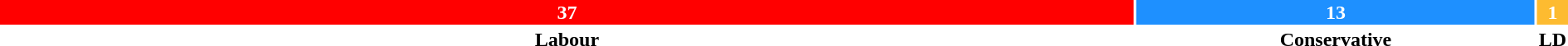<table style="width:100%; text-align:center;">
<tr style="color:white;">
<td style="background:red; width:72.55%;"><strong>37</strong></td>
<td style="background:dodgerblue; width:25.49%;"><strong>13</strong></td>
<td style="background:#FDBB30; width:1.96%;"><strong>1</strong></td>
</tr>
<tr>
<td><span><strong>Labour</strong></span></td>
<td><span><strong>Conservative</strong></span></td>
<td><span><strong>LD</strong></span></td>
</tr>
</table>
